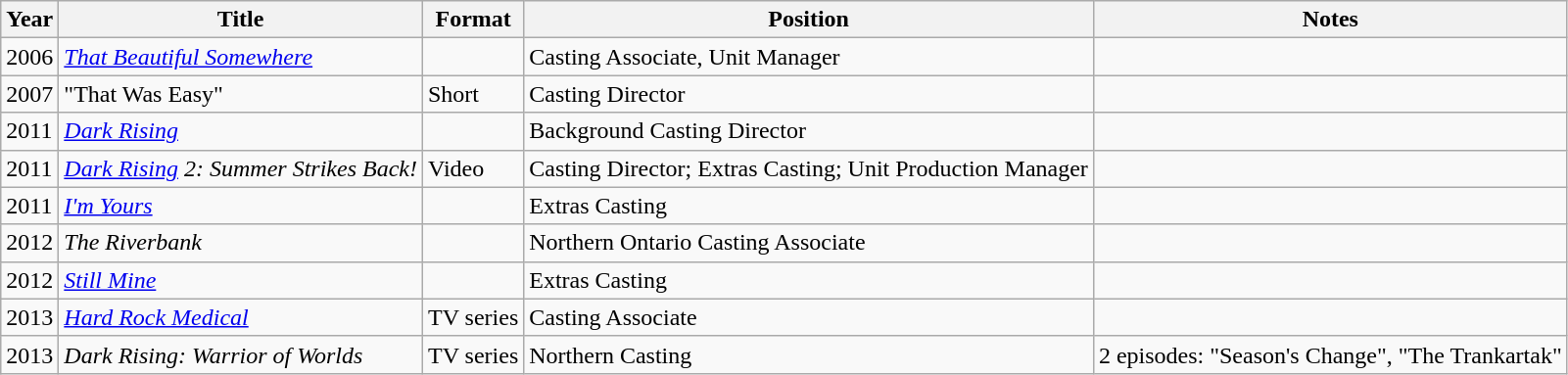<table class= "wikitable">
<tr>
<th>Year</th>
<th>Title</th>
<th>Format</th>
<th>Position</th>
<th>Notes</th>
</tr>
<tr>
<td>2006</td>
<td><em><a href='#'>That Beautiful Somewhere</a></em></td>
<td></td>
<td>Casting Associate, Unit Manager</td>
<td></td>
</tr>
<tr>
<td>2007</td>
<td>"That Was Easy"</td>
<td>Short</td>
<td>Casting Director</td>
<td></td>
</tr>
<tr>
<td>2011</td>
<td><em><a href='#'>Dark Rising</a></em></td>
<td></td>
<td>Background Casting Director</td>
<td></td>
</tr>
<tr>
<td>2011</td>
<td><em><a href='#'>Dark Rising</a> 2: Summer Strikes Back!</em></td>
<td>Video</td>
<td>Casting Director; Extras Casting; Unit Production Manager</td>
<td></td>
</tr>
<tr>
<td>2011</td>
<td><em><a href='#'>I'm Yours</a></em></td>
<td></td>
<td>Extras Casting</td>
<td></td>
</tr>
<tr>
<td>2012</td>
<td><em>The Riverbank</em></td>
<td></td>
<td>Northern Ontario Casting Associate</td>
<td></td>
</tr>
<tr>
<td>2012</td>
<td><em><a href='#'>Still Mine</a></em></td>
<td></td>
<td>Extras Casting</td>
<td></td>
</tr>
<tr>
<td>2013</td>
<td><em><a href='#'>Hard Rock Medical</a></em></td>
<td>TV series</td>
<td>Casting Associate</td>
<td></td>
</tr>
<tr>
<td>2013</td>
<td><em>Dark Rising: Warrior of Worlds</em></td>
<td>TV series</td>
<td>Northern Casting</td>
<td>2 episodes: "Season's Change", "The Trankartak"</td>
</tr>
</table>
